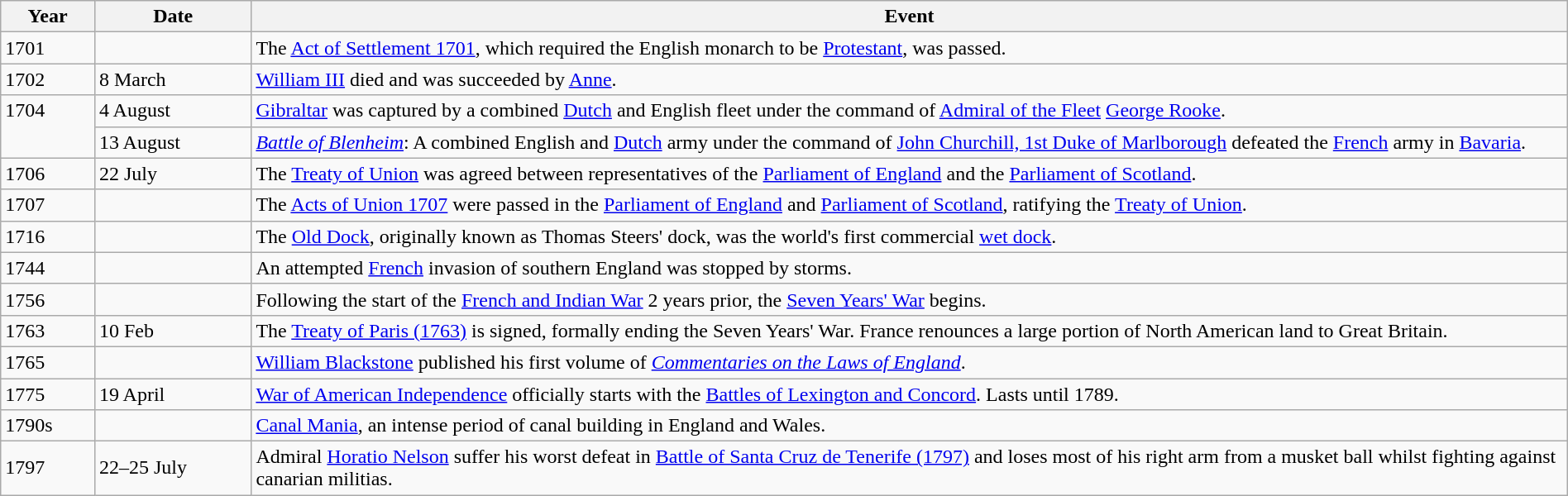<table class="wikitable" width="100%">
<tr>
<th style="width:6%">Year</th>
<th style="width:10%">Date</th>
<th>Event</th>
</tr>
<tr>
<td>1701</td>
<td></td>
<td>The <a href='#'>Act of Settlement 1701</a>, which required the English monarch to be <a href='#'>Protestant</a>, was passed.</td>
</tr>
<tr>
<td>1702</td>
<td>8 March</td>
<td><a href='#'>William III</a> died and was succeeded by <a href='#'>Anne</a>.</td>
</tr>
<tr>
<td rowspan="2" valign="top">1704</td>
<td>4 August</td>
<td><a href='#'>Gibraltar</a> was captured by a combined <a href='#'>Dutch</a> and English fleet under the command of <a href='#'>Admiral of the Fleet</a> <a href='#'>George Rooke</a>.</td>
</tr>
<tr>
<td>13 August</td>
<td><em><a href='#'>Battle of Blenheim</a></em>: A combined English and <a href='#'>Dutch</a> army under the command of <a href='#'>John Churchill, 1st Duke of Marlborough</a> defeated the <a href='#'>French</a> army in <a href='#'>Bavaria</a>.</td>
</tr>
<tr>
<td>1706</td>
<td>22 July</td>
<td>The <a href='#'>Treaty of Union</a> was agreed between representatives of the <a href='#'>Parliament of England</a> and the <a href='#'>Parliament of Scotland</a>.</td>
</tr>
<tr>
<td>1707</td>
<td></td>
<td>The <a href='#'>Acts of Union 1707</a> were passed in the <a href='#'>Parliament of England</a> and <a href='#'>Parliament of Scotland</a>, ratifying the <a href='#'>Treaty of Union</a>.</td>
</tr>
<tr>
<td>1716</td>
<td></td>
<td>The <a href='#'>Old Dock</a>, originally known as Thomas Steers' dock, was the world's first commercial <a href='#'>wet dock</a>.</td>
</tr>
<tr>
<td>1744</td>
<td></td>
<td>An attempted <a href='#'>French</a> invasion of southern England was stopped by storms.</td>
</tr>
<tr>
<td>1756</td>
<td></td>
<td>Following the start of the <a href='#'>French and Indian War</a> 2 years prior, the <a href='#'>Seven Years' War</a> begins.</td>
</tr>
<tr>
<td>1763</td>
<td>10 Feb</td>
<td>The <a href='#'>Treaty of Paris (1763)</a> is signed, formally ending the Seven Years' War. France renounces a large portion of North American land to Great Britain.</td>
</tr>
<tr>
<td>1765</td>
<td></td>
<td><a href='#'>William Blackstone</a> published his first volume of <em><a href='#'>Commentaries on the Laws of England</a></em>.</td>
</tr>
<tr>
<td>1775</td>
<td>19 April</td>
<td><a href='#'>War of American Independence</a> officially starts with the <a href='#'>Battles of Lexington and Concord</a>. Lasts until 1789.</td>
</tr>
<tr>
<td>1790s</td>
<td></td>
<td><a href='#'>Canal Mania</a>, an intense period of canal building in England and Wales.</td>
</tr>
<tr>
<td>1797</td>
<td>22–25 July</td>
<td>Admiral <a href='#'>Horatio Nelson</a> suffer his worst defeat in <a href='#'>Battle of Santa Cruz de Tenerife (1797)</a> and loses most of his right arm from a musket ball whilst fighting against canarian militias.</td>
</tr>
</table>
